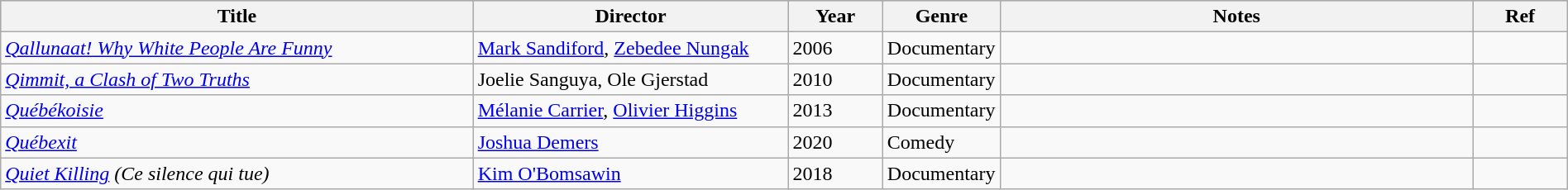<table class="wikitable sortable" style="width:100%;">
<tr style="background:#bebebe;">
<th style="width:30%;">Title</th>
<th style="width:20%;">Director</th>
<th style="width:6%;">Year</th>
<th style="width:6%;">Genre</th>
<th style="width:30%;">Notes</th>
<th style="width:6%;">Ref</th>
</tr>
<tr>
<td><em><a href='#'>Qallunaat! Why White People Are Funny</a></em></td>
<td><a href='#'>Mark Sandiford</a>, <a href='#'>Zebedee Nungak</a></td>
<td>2006</td>
<td>Documentary</td>
<td></td>
<td></td>
</tr>
<tr>
<td><em><a href='#'>Qimmit, a Clash of Two Truths</a></em></td>
<td>Joelie Sanguya, Ole Gjerstad</td>
<td>2010</td>
<td>Documentary</td>
<td></td>
<td></td>
</tr>
<tr>
<td><em><a href='#'>Québékoisie</a></em></td>
<td><a href='#'>Mélanie Carrier</a>, <a href='#'>Olivier Higgins</a></td>
<td>2013</td>
<td>Documentary</td>
<td></td>
<td></td>
</tr>
<tr>
<td><em><a href='#'>Québexit</a></em></td>
<td><a href='#'>Joshua Demers</a></td>
<td>2020</td>
<td>Comedy</td>
<td></td>
<td></td>
</tr>
<tr>
<td><em><a href='#'>Quiet Killing</a> (Ce silence qui tue)</em></td>
<td><a href='#'>Kim O'Bomsawin</a></td>
<td>2018</td>
<td>Documentary</td>
<td></td>
<td></td>
</tr>
</table>
